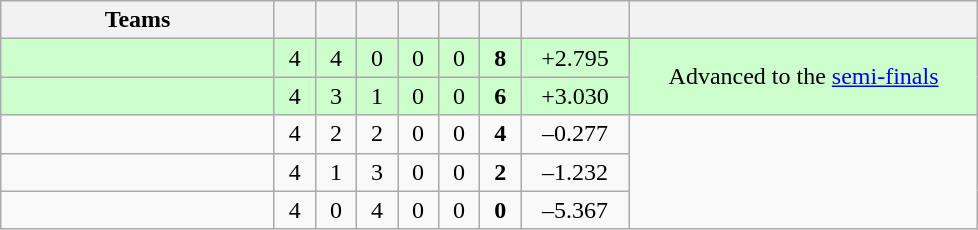<table class="wikitable" style="text-align:center">
<tr>
<th style="width:175px;">Teams</th>
<th style="width:20px;"></th>
<th style="width:20px;"></th>
<th style="width:20px;"></th>
<th style="width:20px;"></th>
<th style="width:20px;"></th>
<th style="width:20px;"></th>
<th style="width:65px;"></th>
<th style="width:225px;"></th>
</tr>
<tr style="background:#cfc;">
<td style="text-align:left"></td>
<td>4</td>
<td>4</td>
<td>0</td>
<td>0</td>
<td>0</td>
<td><strong>8</strong></td>
<td>+2.795</td>
<td rowspan="2">Advanced to the <a href='#'>semi-finals</a></td>
</tr>
<tr style="background:#cfc;">
<td style="text-align:left"></td>
<td>4</td>
<td>3</td>
<td>1</td>
<td>0</td>
<td>0</td>
<td><strong>6</strong></td>
<td>+3.030</td>
</tr>
<tr>
<td style="text-align:left"></td>
<td>4</td>
<td>2</td>
<td>2</td>
<td>0</td>
<td>0</td>
<td><strong>4</strong></td>
<td>–0.277</td>
<td rowspan="3"></td>
</tr>
<tr>
<td style="text-align:left"></td>
<td>4</td>
<td>1</td>
<td>3</td>
<td>0</td>
<td>0</td>
<td><strong>2</strong></td>
<td>–1.232</td>
</tr>
<tr>
<td style="text-align:left"></td>
<td>4</td>
<td>0</td>
<td>4</td>
<td>0</td>
<td>0</td>
<td><strong>0</strong></td>
<td>–5.367</td>
</tr>
</table>
